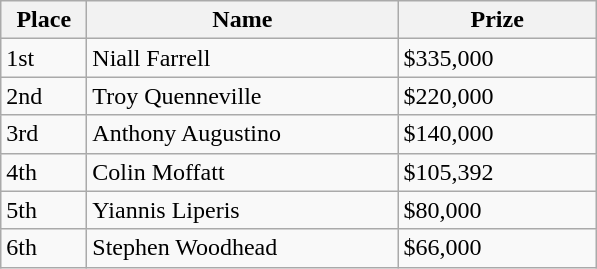<table class="wikitable">
<tr>
<th style="width:50px;">Place</th>
<th style="width:200px;">Name</th>
<th style="width:125px;">Prize</th>
</tr>
<tr>
<td>1st</td>
<td> Niall Farrell</td>
<td>$335,000</td>
</tr>
<tr>
<td>2nd</td>
<td> Troy Quenneville</td>
<td>$220,000</td>
</tr>
<tr>
<td>3rd</td>
<td> Anthony Augustino</td>
<td>$140,000</td>
</tr>
<tr>
<td>4th</td>
<td> Colin Moffatt</td>
<td>$105,392</td>
</tr>
<tr>
<td>5th</td>
<td> Yiannis Liperis</td>
<td>$80,000</td>
</tr>
<tr>
<td>6th</td>
<td> Stephen Woodhead</td>
<td>$66,000</td>
</tr>
</table>
